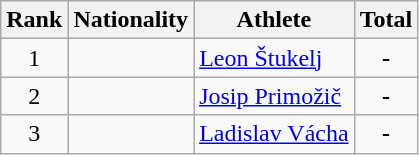<table class="wikitable">
<tr>
<th>Rank</th>
<th>Nationality</th>
<th>Athlete</th>
<th>Total</th>
</tr>
<tr>
<td style="text-align:center">1</td>
<td></td>
<td><a href='#'>Leon Štukelj</a></td>
<td style="text-align:center"><strong>-</strong></td>
</tr>
<tr>
<td style="text-align:center">2</td>
<td></td>
<td><a href='#'>Josip Primožič</a></td>
<td style="text-align:center"><strong>-</strong></td>
</tr>
<tr>
<td style="text-align:center">3</td>
<td></td>
<td><a href='#'>Ladislav Vácha</a></td>
<td style="text-align:center"><strong>-</strong></td>
</tr>
</table>
